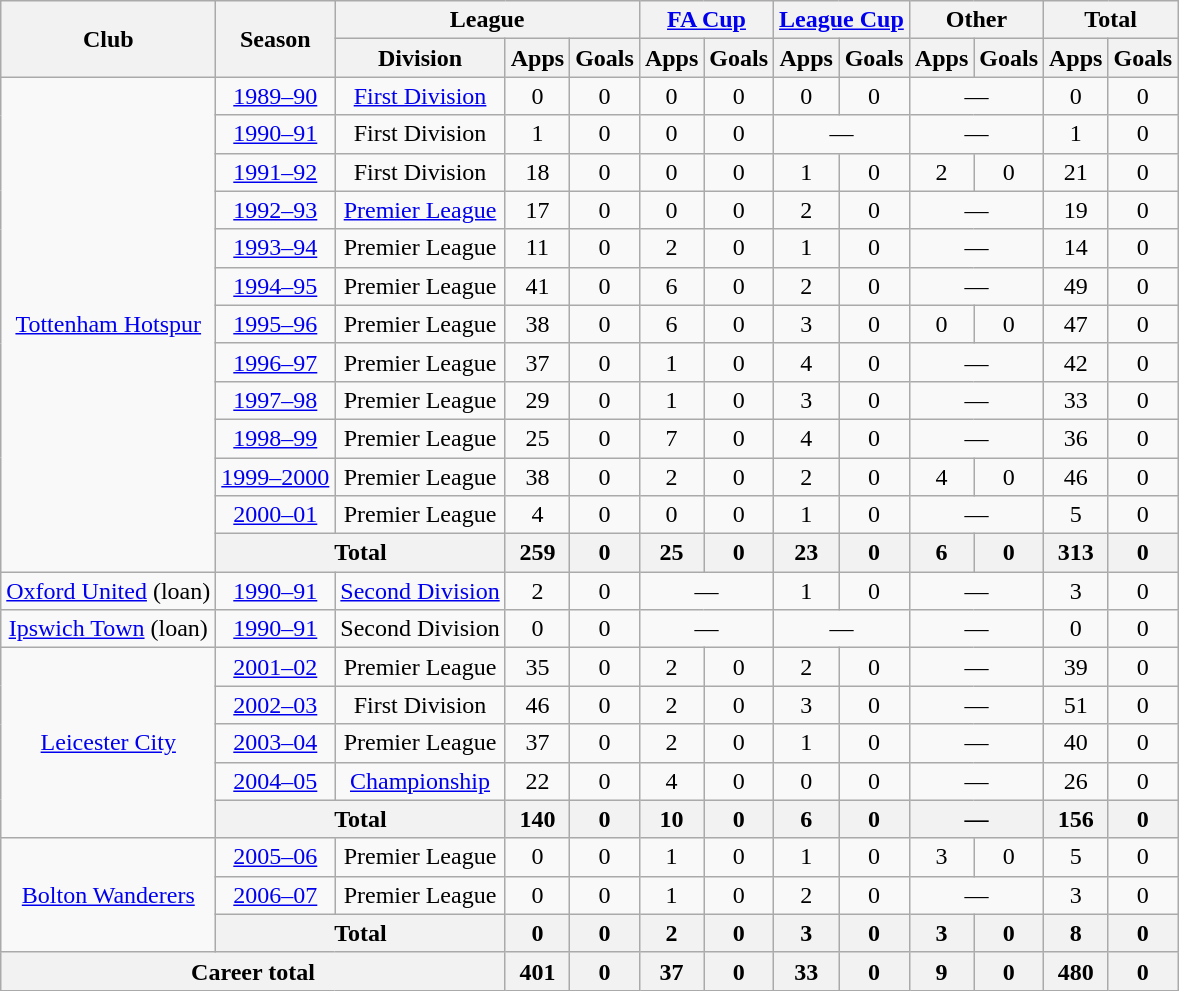<table class="wikitable" style="text-align:center">
<tr>
<th rowspan="2">Club</th>
<th rowspan="2">Season</th>
<th colspan="3">League</th>
<th colspan="2"><a href='#'>FA Cup</a></th>
<th colspan="2"><a href='#'>League Cup</a></th>
<th colspan="2">Other</th>
<th colspan="2">Total</th>
</tr>
<tr>
<th>Division</th>
<th>Apps</th>
<th>Goals</th>
<th>Apps</th>
<th>Goals</th>
<th>Apps</th>
<th>Goals</th>
<th>Apps</th>
<th>Goals</th>
<th>Apps</th>
<th>Goals</th>
</tr>
<tr>
<td rowspan="13"><a href='#'>Tottenham Hotspur</a></td>
<td><a href='#'>1989–90</a></td>
<td><a href='#'>First Division</a></td>
<td>0</td>
<td>0</td>
<td>0</td>
<td>0</td>
<td>0</td>
<td>0</td>
<td colspan="2">—</td>
<td>0</td>
<td>0</td>
</tr>
<tr>
<td><a href='#'>1990–91</a></td>
<td>First Division</td>
<td>1</td>
<td>0</td>
<td>0</td>
<td>0</td>
<td colspan="2">—</td>
<td colspan="2">—</td>
<td>1</td>
<td>0</td>
</tr>
<tr>
<td><a href='#'>1991–92</a></td>
<td>First Division</td>
<td>18</td>
<td>0</td>
<td>0</td>
<td>0</td>
<td>1</td>
<td>0</td>
<td>2</td>
<td>0</td>
<td>21</td>
<td>0</td>
</tr>
<tr>
<td><a href='#'>1992–93</a></td>
<td><a href='#'>Premier League</a></td>
<td>17</td>
<td>0</td>
<td>0</td>
<td>0</td>
<td>2</td>
<td>0</td>
<td colspan="2">—</td>
<td>19</td>
<td>0</td>
</tr>
<tr>
<td><a href='#'>1993–94</a></td>
<td>Premier League</td>
<td>11</td>
<td>0</td>
<td>2</td>
<td>0</td>
<td>1</td>
<td>0</td>
<td colspan="2">—</td>
<td>14</td>
<td>0</td>
</tr>
<tr>
<td><a href='#'>1994–95</a></td>
<td>Premier League</td>
<td>41</td>
<td>0</td>
<td>6</td>
<td>0</td>
<td>2</td>
<td>0</td>
<td colspan="2">—</td>
<td>49</td>
<td>0</td>
</tr>
<tr>
<td><a href='#'>1995–96</a></td>
<td>Premier League</td>
<td>38</td>
<td>0</td>
<td>6</td>
<td>0</td>
<td>3</td>
<td>0</td>
<td>0</td>
<td>0</td>
<td>47</td>
<td>0</td>
</tr>
<tr>
<td><a href='#'>1996–97</a></td>
<td>Premier League</td>
<td>37</td>
<td>0</td>
<td>1</td>
<td>0</td>
<td>4</td>
<td>0</td>
<td colspan="2">—</td>
<td>42</td>
<td>0</td>
</tr>
<tr>
<td><a href='#'>1997–98</a></td>
<td>Premier League</td>
<td>29</td>
<td>0</td>
<td>1</td>
<td>0</td>
<td>3</td>
<td>0</td>
<td colspan="2">—</td>
<td>33</td>
<td>0</td>
</tr>
<tr>
<td><a href='#'>1998–99</a></td>
<td>Premier League</td>
<td>25</td>
<td>0</td>
<td>7</td>
<td>0</td>
<td>4</td>
<td>0</td>
<td colspan="2">—</td>
<td>36</td>
<td>0</td>
</tr>
<tr>
<td><a href='#'>1999–2000</a></td>
<td>Premier League</td>
<td>38</td>
<td>0</td>
<td>2</td>
<td>0</td>
<td>2</td>
<td>0</td>
<td>4</td>
<td>0</td>
<td>46</td>
<td>0</td>
</tr>
<tr>
<td><a href='#'>2000–01</a></td>
<td>Premier League</td>
<td>4</td>
<td>0</td>
<td>0</td>
<td>0</td>
<td>1</td>
<td>0</td>
<td colspan="2">—</td>
<td>5</td>
<td>0</td>
</tr>
<tr>
<th colspan="2">Total</th>
<th>259</th>
<th>0</th>
<th>25</th>
<th>0</th>
<th>23</th>
<th>0</th>
<th>6</th>
<th>0</th>
<th>313</th>
<th>0</th>
</tr>
<tr>
<td><a href='#'>Oxford United</a> (loan)</td>
<td><a href='#'>1990–91</a></td>
<td><a href='#'>Second Division</a></td>
<td>2</td>
<td>0</td>
<td colspan="2">—</td>
<td>1</td>
<td>0</td>
<td colspan="2">—</td>
<td>3</td>
<td>0</td>
</tr>
<tr>
<td><a href='#'>Ipswich Town</a> (loan)</td>
<td><a href='#'>1990–91</a></td>
<td>Second Division</td>
<td>0</td>
<td>0</td>
<td colspan="2">—</td>
<td colspan="2">—</td>
<td colspan="2">—</td>
<td>0</td>
<td>0</td>
</tr>
<tr>
<td rowspan="5"><a href='#'>Leicester City</a></td>
<td><a href='#'>2001–02</a></td>
<td>Premier League</td>
<td>35</td>
<td>0</td>
<td>2</td>
<td>0</td>
<td>2</td>
<td>0</td>
<td colspan="2">—</td>
<td>39</td>
<td>0</td>
</tr>
<tr>
<td><a href='#'>2002–03</a></td>
<td>First Division</td>
<td>46</td>
<td>0</td>
<td>2</td>
<td>0</td>
<td>3</td>
<td>0</td>
<td colspan="2">—</td>
<td>51</td>
<td>0</td>
</tr>
<tr>
<td><a href='#'>2003–04</a></td>
<td>Premier League</td>
<td>37</td>
<td>0</td>
<td>2</td>
<td>0</td>
<td>1</td>
<td>0</td>
<td colspan="2">—</td>
<td>40</td>
<td>0</td>
</tr>
<tr>
<td><a href='#'>2004–05</a></td>
<td><a href='#'>Championship</a></td>
<td>22</td>
<td>0</td>
<td>4</td>
<td>0</td>
<td>0</td>
<td>0</td>
<td colspan="2">—</td>
<td>26</td>
<td>0</td>
</tr>
<tr>
<th colspan="2">Total</th>
<th>140</th>
<th>0</th>
<th>10</th>
<th>0</th>
<th>6</th>
<th>0</th>
<th colspan="2">—</th>
<th>156</th>
<th>0</th>
</tr>
<tr>
<td rowspan="3"><a href='#'>Bolton Wanderers</a></td>
<td><a href='#'>2005–06</a></td>
<td>Premier League</td>
<td>0</td>
<td>0</td>
<td>1</td>
<td>0</td>
<td>1</td>
<td>0</td>
<td>3</td>
<td>0</td>
<td>5</td>
<td>0</td>
</tr>
<tr>
<td><a href='#'>2006–07</a></td>
<td>Premier League</td>
<td>0</td>
<td>0</td>
<td>1</td>
<td>0</td>
<td>2</td>
<td>0</td>
<td colspan="2">—</td>
<td>3</td>
<td>0</td>
</tr>
<tr>
<th colspan="2">Total</th>
<th>0</th>
<th>0</th>
<th>2</th>
<th>0</th>
<th>3</th>
<th>0</th>
<th>3</th>
<th>0</th>
<th>8</th>
<th>0</th>
</tr>
<tr>
<th colspan="3">Career total</th>
<th>401</th>
<th>0</th>
<th>37</th>
<th>0</th>
<th>33</th>
<th>0</th>
<th>9</th>
<th>0</th>
<th>480</th>
<th>0</th>
</tr>
</table>
